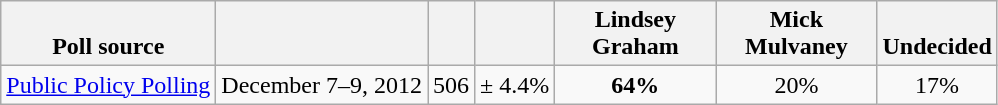<table class="wikitable" style="text-align:center">
<tr valign= bottom>
<th>Poll source</th>
<th></th>
<th></th>
<th></th>
<th style="width:100px;">Lindsey<br>Graham</th>
<th style="width:100px;">Mick<br>Mulvaney</th>
<th>Undecided</th>
</tr>
<tr>
<td align=left><a href='#'>Public Policy Polling</a></td>
<td>December 7–9, 2012</td>
<td>506</td>
<td>± 4.4%</td>
<td><strong>64%</strong></td>
<td>20%</td>
<td>17%</td>
</tr>
</table>
